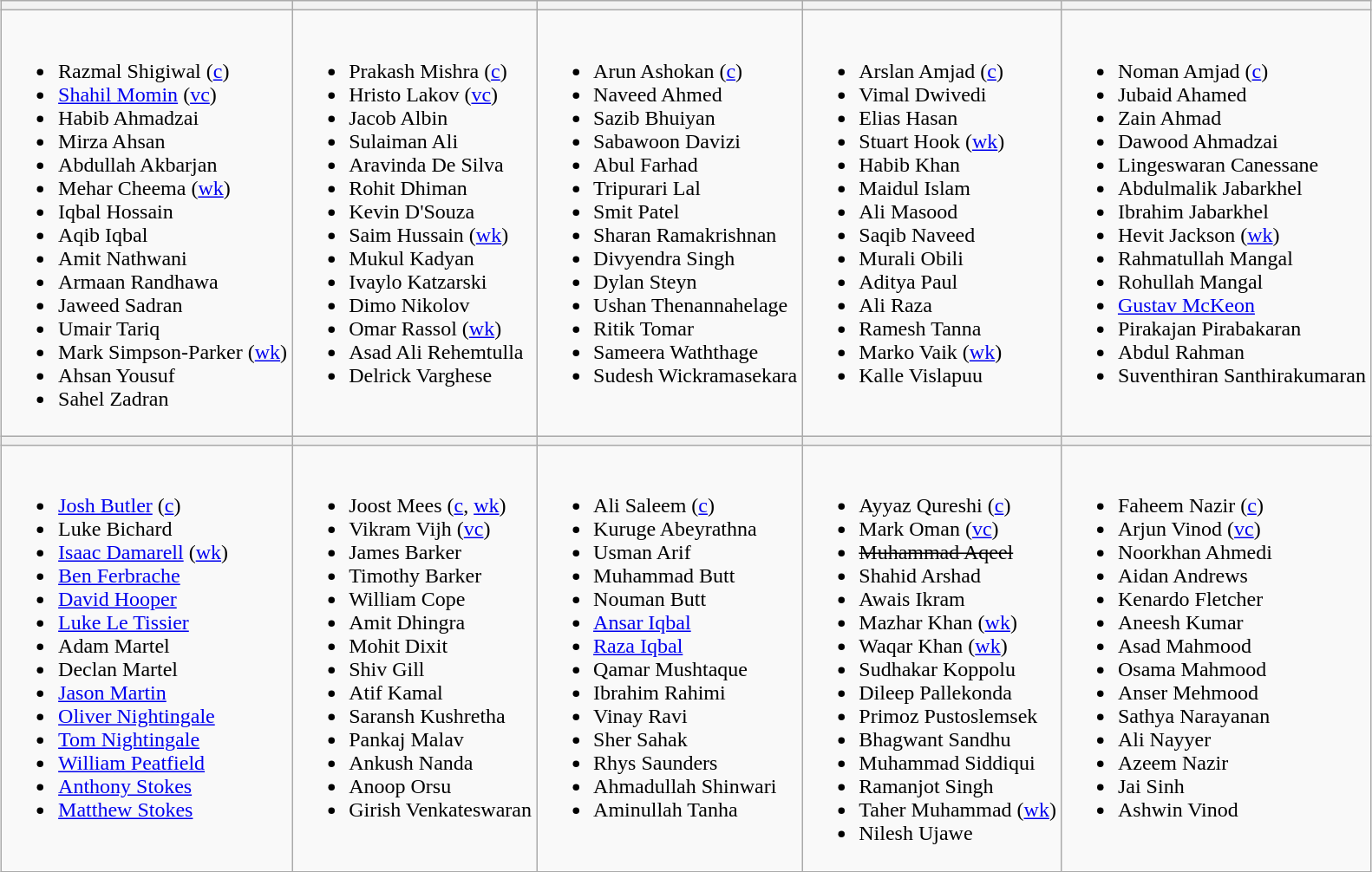<table class="wikitable" style="text-align:left; margin:auto">
<tr>
<th></th>
<th></th>
<th></th>
<th></th>
<th></th>
</tr>
<tr>
<td valign=top><br><ul><li>Razmal Shigiwal (<a href='#'>c</a>)</li><li><a href='#'>Shahil Momin</a> (<a href='#'>vc</a>)</li><li>Habib Ahmadzai</li><li>Mirza Ahsan</li><li>Abdullah Akbarjan</li><li>Mehar Cheema (<a href='#'>wk</a>)</li><li>Iqbal Hossain</li><li>Aqib Iqbal</li><li>Amit Nathwani</li><li>Armaan Randhawa</li><li>Jaweed Sadran</li><li>Umair Tariq</li><li>Mark Simpson-Parker (<a href='#'>wk</a>)</li><li>Ahsan Yousuf</li><li>Sahel Zadran</li></ul></td>
<td valign=top><br><ul><li>Prakash Mishra (<a href='#'>c</a>)</li><li>Hristo Lakov (<a href='#'>vc</a>)</li><li>Jacob Albin</li><li>Sulaiman Ali</li><li>Aravinda De Silva</li><li>Rohit Dhiman</li><li>Kevin D'Souza</li><li>Saim Hussain (<a href='#'>wk</a>)</li><li>Mukul Kadyan</li><li>Ivaylo Katzarski</li><li>Dimo Nikolov</li><li>Omar Rassol (<a href='#'>wk</a>)</li><li>Asad Ali Rehemtulla</li><li>Delrick Varghese</li></ul></td>
<td valign=top><br><ul><li>Arun Ashokan (<a href='#'>c</a>)</li><li>Naveed Ahmed</li><li>Sazib Bhuiyan</li><li>Sabawoon Davizi</li><li>Abul Farhad</li><li>Tripurari Lal</li><li>Smit Patel</li><li>Sharan Ramakrishnan</li><li>Divyendra Singh</li><li>Dylan Steyn</li><li>Ushan Thenannahelage</li><li>Ritik Tomar</li><li>Sameera Waththage</li><li>Sudesh Wickramasekara</li></ul></td>
<td valign=top><br><ul><li>Arslan Amjad (<a href='#'>c</a>)</li><li>Vimal Dwivedi</li><li>Elias Hasan</li><li>Stuart Hook (<a href='#'>wk</a>)</li><li>Habib Khan</li><li>Maidul Islam</li><li>Ali Masood</li><li>Saqib Naveed</li><li>Murali Obili</li><li>Aditya Paul</li><li>Ali Raza</li><li>Ramesh Tanna</li><li>Marko Vaik (<a href='#'>wk</a>)</li><li>Kalle Vislapuu</li></ul></td>
<td valign=top><br><ul><li>Noman Amjad (<a href='#'>c</a>)</li><li>Jubaid Ahamed</li><li>Zain Ahmad</li><li>Dawood Ahmadzai</li><li>Lingeswaran Canessane</li><li>Abdulmalik Jabarkhel</li><li>Ibrahim Jabarkhel</li><li>Hevit Jackson (<a href='#'>wk</a>)</li><li>Rahmatullah Mangal</li><li>Rohullah Mangal</li><li><a href='#'>Gustav McKeon</a></li><li>Pirakajan Pirabakaran</li><li>Abdul Rahman</li><li>Suventhiran Santhirakumaran</li></ul></td>
</tr>
<tr>
<th></th>
<th></th>
<th></th>
<th></th>
<th></th>
</tr>
<tr>
<td valign=top><br><ul><li><a href='#'>Josh Butler</a> (<a href='#'>c</a>)</li><li>Luke Bichard</li><li><a href='#'>Isaac Damarell</a> (<a href='#'>wk</a>)</li><li><a href='#'>Ben Ferbrache</a></li><li><a href='#'>David Hooper</a></li><li><a href='#'>Luke Le Tissier</a></li><li>Adam Martel</li><li>Declan Martel</li><li><a href='#'>Jason Martin</a></li><li><a href='#'>Oliver Nightingale</a></li><li><a href='#'>Tom Nightingale</a></li><li><a href='#'>William Peatfield</a></li><li><a href='#'>Anthony Stokes</a></li><li><a href='#'>Matthew Stokes</a></li></ul></td>
<td valign=top><br><ul><li>Joost Mees (<a href='#'>c</a>, <a href='#'>wk</a>)</li><li>Vikram Vijh (<a href='#'>vc</a>)</li><li>James Barker</li><li>Timothy Barker</li><li>William Cope</li><li>Amit Dhingra</li><li>Mohit Dixit</li><li>Shiv Gill</li><li>Atif Kamal</li><li>Saransh Kushretha</li><li>Pankaj Malav</li><li>Ankush Nanda</li><li>Anoop Orsu</li><li>Girish Venkateswaran</li></ul></td>
<td valign=top><br><ul><li>Ali Saleem (<a href='#'>c</a>)</li><li>Kuruge Abeyrathna</li><li>Usman Arif</li><li>Muhammad Butt</li><li>Nouman Butt</li><li><a href='#'>Ansar Iqbal</a></li><li><a href='#'>Raza Iqbal</a></li><li>Qamar Mushtaque</li><li>Ibrahim Rahimi</li><li>Vinay Ravi</li><li>Sher Sahak</li><li>Rhys Saunders</li><li>Ahmadullah Shinwari</li><li>Aminullah Tanha</li></ul></td>
<td valign=top><br><ul><li>Ayyaz Qureshi (<a href='#'>c</a>)</li><li>Mark Oman (<a href='#'>vc</a>)</li><li><s>Muhammad Aqeel</s></li><li>Shahid Arshad</li><li>Awais Ikram</li><li>Mazhar Khan (<a href='#'>wk</a>)</li><li>Waqar Khan (<a href='#'>wk</a>)</li><li>Sudhakar Koppolu</li><li>Dileep Pallekonda</li><li>Primoz Pustoslemsek</li><li>Bhagwant Sandhu</li><li>Muhammad Siddiqui</li><li>Ramanjot Singh</li><li>Taher Muhammad (<a href='#'>wk</a>)</li><li>Nilesh Ujawe</li></ul></td>
<td valign=top><br><ul><li>Faheem Nazir (<a href='#'>c</a>)</li><li>Arjun Vinod (<a href='#'>vc</a>)</li><li>Noorkhan Ahmedi</li><li>Aidan Andrews</li><li>Kenardo Fletcher</li><li>Aneesh Kumar</li><li>Asad Mahmood</li><li>Osama Mahmood</li><li>Anser Mehmood</li><li>Sathya Narayanan</li><li>Ali Nayyer</li><li>Azeem Nazir</li><li>Jai Sinh</li><li>Ashwin Vinod</li></ul></td>
</tr>
</table>
